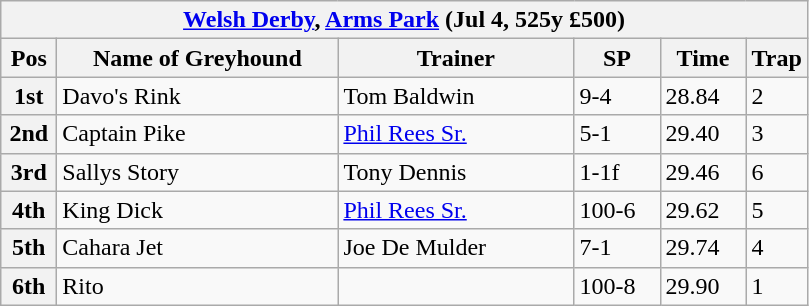<table class="wikitable">
<tr>
<th colspan="6"><a href='#'>Welsh Derby</a>, <a href='#'>Arms Park</a> (Jul 4, 525y £500)</th>
</tr>
<tr>
<th width=30>Pos</th>
<th width=180>Name of Greyhound</th>
<th width=150>Trainer</th>
<th width=50>SP</th>
<th width=50>Time</th>
<th width=30>Trap</th>
</tr>
<tr>
<th>1st</th>
<td>Davo's Rink</td>
<td>Tom Baldwin</td>
<td>9-4</td>
<td>28.84</td>
<td>2</td>
</tr>
<tr>
<th>2nd</th>
<td>Captain Pike</td>
<td><a href='#'>Phil Rees Sr.</a></td>
<td>5-1</td>
<td>29.40</td>
<td>3</td>
</tr>
<tr>
<th>3rd</th>
<td>Sallys Story</td>
<td>Tony Dennis</td>
<td>1-1f</td>
<td>29.46</td>
<td>6</td>
</tr>
<tr>
<th>4th</th>
<td>King Dick</td>
<td><a href='#'>Phil Rees Sr.</a></td>
<td>100-6</td>
<td>29.62</td>
<td>5</td>
</tr>
<tr>
<th>5th</th>
<td>Cahara Jet</td>
<td>Joe De Mulder</td>
<td>7-1</td>
<td>29.74</td>
<td>4</td>
</tr>
<tr>
<th>6th</th>
<td>Rito</td>
<td></td>
<td>100-8</td>
<td>29.90</td>
<td>1</td>
</tr>
</table>
